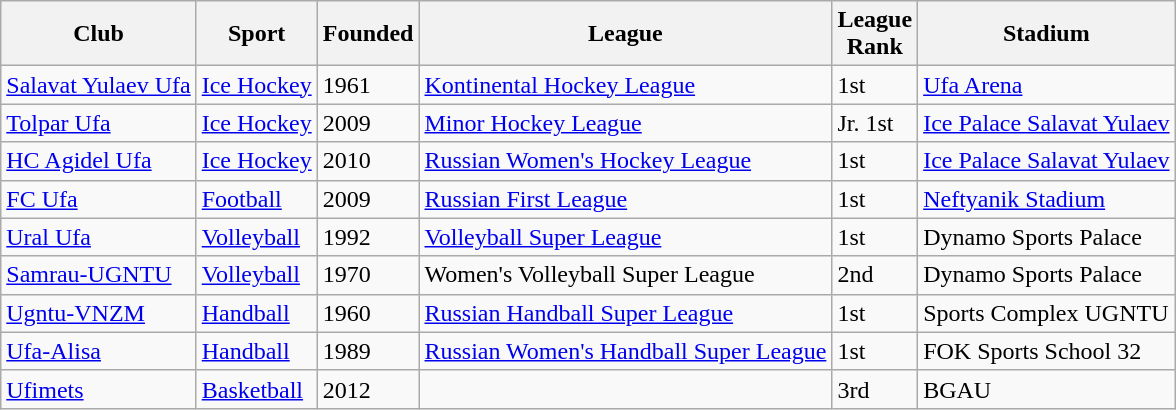<table class="wikitable">
<tr>
<th>Club</th>
<th>Sport</th>
<th>Founded</th>
<th>League</th>
<th>League<br>Rank</th>
<th>Stadium</th>
</tr>
<tr>
<td><a href='#'>Salavat Yulaev Ufa</a></td>
<td><a href='#'>Ice Hockey</a></td>
<td>1961</td>
<td><a href='#'>Kontinental Hockey League</a></td>
<td>1st</td>
<td><a href='#'>Ufa Arena</a></td>
</tr>
<tr>
<td><a href='#'>Tolpar Ufa</a></td>
<td><a href='#'>Ice Hockey</a></td>
<td>2009</td>
<td><a href='#'>Minor Hockey League</a></td>
<td>Jr. 1st</td>
<td><a href='#'>Ice Palace Salavat Yulaev</a></td>
</tr>
<tr>
<td><a href='#'>HC Agidel Ufa</a></td>
<td><a href='#'>Ice Hockey</a></td>
<td>2010</td>
<td><a href='#'>Russian Women's Hockey League</a></td>
<td>1st</td>
<td><a href='#'>Ice Palace Salavat Yulaev</a></td>
</tr>
<tr>
<td><a href='#'>FC Ufa</a></td>
<td><a href='#'>Football</a></td>
<td>2009</td>
<td><a href='#'>Russian First League</a></td>
<td>1st</td>
<td><a href='#'>Neftyanik Stadium</a></td>
</tr>
<tr>
<td><a href='#'>Ural Ufa</a></td>
<td><a href='#'>Volleyball</a></td>
<td>1992</td>
<td><a href='#'>Volleyball Super League</a></td>
<td>1st</td>
<td>Dynamo Sports Palace</td>
</tr>
<tr>
<td><a href='#'>Samrau-UGNTU</a></td>
<td><a href='#'>Volleyball</a></td>
<td>1970</td>
<td>Women's Volleyball Super League</td>
<td>2nd</td>
<td>Dynamo Sports Palace</td>
</tr>
<tr>
<td><a href='#'>Ugntu-VNZM</a></td>
<td><a href='#'>Handball</a></td>
<td>1960</td>
<td><a href='#'>Russian Handball Super League</a></td>
<td>1st</td>
<td>Sports Complex UGNTU</td>
</tr>
<tr>
<td><a href='#'>Ufa-Alisa</a></td>
<td><a href='#'>Handball</a></td>
<td>1989</td>
<td><a href='#'>Russian Women's Handball Super League</a></td>
<td>1st</td>
<td>FOK Sports School 32</td>
</tr>
<tr>
<td><a href='#'>Ufimets</a></td>
<td><a href='#'>Basketball</a></td>
<td>2012</td>
<td></td>
<td>3rd</td>
<td>BGAU</td>
</tr>
</table>
